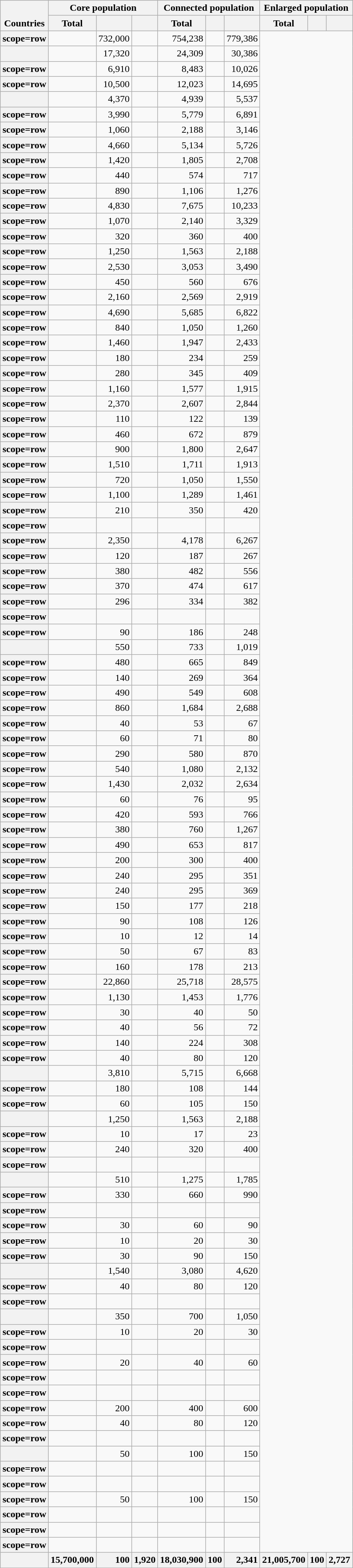<table class="sortable plainrowheaders static-row-numbers vertical-align-top wikitable" style=text-align:right>
<tr style=vertical-align:bottom class=static-row-header>
<th rowspan=2>Countries</th>
<th colspan=3>Core population</th>
<th colspan=3>Connected population</th>
<th colspan=3>Enlarged population</th>
</tr>
<tr class=static-row-header>
<th>Total</th>
<th></th>
<th></th>
<th>Total</th>
<th></th>
<th></th>
<th>Total</th>
<th></th>
<th></th>
</tr>
<tr id=Israel>
<th>scope=row </th>
<td></td>
<td>732,000</td>
<td></td>
<td>754,238</td>
<td></td>
<td>779,386</td>
</tr>
<tr id="United States">
<th scope=row style=text-align:left></th>
<td></td>
<td>17,320</td>
<td></td>
<td>24,309</td>
<td></td>
<td>30,386</td>
</tr>
<tr id=France>
<th>scope=row </th>
<td></td>
<td>6,910</td>
<td></td>
<td>8,483</td>
<td></td>
<td>10,026</td>
</tr>
<tr id=Canada>
<th>scope=row </th>
<td></td>
<td>10,500</td>
<td></td>
<td>12,023</td>
<td></td>
<td>14,695</td>
</tr>
<tr id="United Kingdom">
<th scope=row style=text-align:left></th>
<td></td>
<td>4,370</td>
<td></td>
<td>4,939</td>
<td></td>
<td>5,537</td>
</tr>
<tr id=Argentina>
<th>scope=row </th>
<td></td>
<td>3,990</td>
<td></td>
<td>5,779</td>
<td></td>
<td>6,891</td>
</tr>
<tr id=Russia>
<th>scope=row </th>
<td></td>
<td>1,060</td>
<td></td>
<td>2,188</td>
<td></td>
<td>3,146</td>
</tr>
<tr id=Australia>
<th>scope=row </th>
<td></td>
<td>4,660</td>
<td></td>
<td>5,134</td>
<td></td>
<td>5,726</td>
</tr>
<tr id=Germany>
<th>scope=row </th>
<td></td>
<td>1,420</td>
<td></td>
<td>1,805</td>
<td></td>
<td>2,708</td>
</tr>
<tr id=Brazil>
<th>scope=row </th>
<td></td>
<td>440</td>
<td></td>
<td>574</td>
<td></td>
<td>717</td>
</tr>
<tr id="South Africa">
<th>scope=row </th>
<td></td>
<td>890</td>
<td></td>
<td>1,106</td>
<td></td>
<td>1,276</td>
</tr>
<tr id=Hungary>
<th>scope=row </th>
<td></td>
<td>4,830</td>
<td></td>
<td>7,675</td>
<td></td>
<td>10,233</td>
</tr>
<tr id=Ukraine>
<th>scope=row </th>
<td></td>
<td>1,070</td>
<td></td>
<td>2,140</td>
<td></td>
<td>3,329</td>
</tr>
<tr id=Mexico>
<th>scope=row </th>
<td></td>
<td>320</td>
<td></td>
<td>360</td>
<td></td>
<td>400</td>
</tr>
<tr id=Netherlands>
<th>scope=row </th>
<td></td>
<td>1,250</td>
<td></td>
<td>1,563</td>
<td></td>
<td>2,188</td>
</tr>
<tr id=Belgium>
<th>scope=row </th>
<td></td>
<td>2,530</td>
<td></td>
<td>3,053</td>
<td></td>
<td>3,490</td>
</tr>
<tr id=Italy>
<th>scope=row </th>
<td></td>
<td>450</td>
<td></td>
<td>560</td>
<td></td>
<td>676</td>
</tr>
<tr id=Switzerland>
<th>scope=row </th>
<td></td>
<td>2,160</td>
<td></td>
<td>2,569</td>
<td></td>
<td>2,919</td>
</tr>
<tr id=Uruguay>
<th>scope=row </th>
<td></td>
<td>4,690</td>
<td></td>
<td>5,685</td>
<td></td>
<td>6,822</td>
</tr>
<tr id=Chile>
<th>scope=row </th>
<td></td>
<td>840</td>
<td></td>
<td>1,050</td>
<td></td>
<td>1,260</td>
</tr>
<tr id=Sweden>
<th>scope=row </th>
<td></td>
<td>1,460</td>
<td></td>
<td>1,947</td>
<td></td>
<td>2,433</td>
</tr>
<tr id=Turkey>
<th>scope=row </th>
<td></td>
<td>180</td>
<td></td>
<td>234</td>
<td></td>
<td>259</td>
</tr>
<tr id=Spain>
<th>scope=row </th>
<td></td>
<td>280</td>
<td></td>
<td>345</td>
<td></td>
<td>409</td>
</tr>
<tr id=Austria>
<th>scope=row </th>
<td></td>
<td>1,160</td>
<td></td>
<td>1,577</td>
<td></td>
<td>1,915</td>
</tr>
<tr id=Panama>
<th>scope=row </th>
<td></td>
<td>2,370</td>
<td></td>
<td>2,607</td>
<td></td>
<td>2,844</td>
</tr>
<tr id=Iran>
<th>scope=row </th>
<td></td>
<td>110</td>
<td></td>
<td>122</td>
<td></td>
<td>139</td>
</tr>
<tr id=Romania>
<th>scope=row </th>
<td></td>
<td>460</td>
<td></td>
<td>672</td>
<td></td>
<td>879</td>
</tr>
<tr id=Belarus>
<th>scope=row </th>
<td></td>
<td>900</td>
<td></td>
<td>1,800</td>
<td></td>
<td>2,647</td>
</tr>
<tr id="New Zealand">
<th>scope=row </th>
<td></td>
<td>1,510</td>
<td></td>
<td>1,711</td>
<td></td>
<td>1,913</td>
</tr>
<tr id=Azerbaijan>
<th>scope=row </th>
<td></td>
<td>720</td>
<td></td>
<td>1,050</td>
<td></td>
<td>1,550</td>
</tr>
<tr id="Denmark">
<th>scope=row </th>
<td></td>
<td>1,100</td>
<td></td>
<td>1,289</td>
<td></td>
<td>1,461</td>
</tr>
<tr id=Venezuela>
<th>scope=row </th>
<td></td>
<td>210</td>
<td></td>
<td>350</td>
<td></td>
<td>420</td>
</tr>
<tr id=India>
<th>scope=row </th>
<td></td>
<td></td>
<td></td>
<td></td>
<td></td>
<td></td>
</tr>
<tr id=Latvia>
<th>scope=row </th>
<td></td>
<td>2,350</td>
<td></td>
<td>4,178</td>
<td></td>
<td>6,267</td>
</tr>
<tr id=Poland>
<th>scope=row </th>
<td></td>
<td>120</td>
<td></td>
<td>187</td>
<td></td>
<td>267</td>
</tr>
<tr id=Greece>
<th>scope=row </th>
<td></td>
<td>380</td>
<td></td>
<td>482</td>
<td></td>
<td>556</td>
</tr>
<tr id=Czechia>
<th>scope=row </th>
<td></td>
<td>370</td>
<td></td>
<td>474</td>
<td></td>
<td>617</td>
</tr>
<tr id=Portugal>
<th>scope=row </th>
<td></td>
<td>296</td>
<td></td>
<td>334</td>
<td></td>
<td>382</td>
</tr>
<tr id=China>
<th>scope=row </th>
<td></td>
<td></td>
<td></td>
<td></td>
<td></td>
<td></td>
</tr>
<tr id=Uzbekistan>
<th>scope=row </th>
<td></td>
<td>90</td>
<td></td>
<td>186</td>
<td></td>
<td>248</td>
</tr>
<tr id=Ireland>
<th scope=row style=text-align:left></th>
<td></td>
<td>550</td>
<td></td>
<td>733</td>
<td></td>
<td>1,019</td>
</tr>
<tr id=Slovakia>
<th>scope=row </th>
<td></td>
<td>480</td>
<td></td>
<td>665</td>
<td></td>
<td>849</td>
</tr>
<tr id=Kazakhstan>
<th>scope=row </th>
<td></td>
<td>140</td>
<td></td>
<td>269</td>
<td></td>
<td>364</td>
</tr>
<tr id="Costa Rica">
<th>scope=row </th>
<td></td>
<td>490</td>
<td></td>
<td>549</td>
<td></td>
<td>608</td>
</tr>
<tr id=Lithuania>
<th>scope=row </th>
<td></td>
<td>860</td>
<td></td>
<td>1,684</td>
<td></td>
<td>2,688</td>
</tr>
<tr id=Colombia>
<th>scope=row </th>
<td></td>
<td>40</td>
<td></td>
<td>53</td>
<td></td>
<td>67</td>
</tr>
<tr id=Morocco>
<th>scope=row </th>
<td></td>
<td>60</td>
<td></td>
<td>71</td>
<td></td>
<td>80</td>
</tr>
<tr id=Bulgaria>
<th>scope=row </th>
<td></td>
<td>290</td>
<td></td>
<td>580</td>
<td></td>
<td>870</td>
</tr>
<tr id=Moldova>
<th>scope=row </th>
<td></td>
<td>540</td>
<td></td>
<td>1,080</td>
<td></td>
<td>2,132</td>
</tr>
<tr id=Estonia>
<th>scope=row </th>
<td></td>
<td>1,430</td>
<td></td>
<td>2,032</td>
<td></td>
<td>2,634</td>
</tr>
<tr id=Peru>
<th>scope=row </th>
<td></td>
<td>60</td>
<td></td>
<td>76</td>
<td></td>
<td>95</td>
</tr>
<tr id=Croatia>
<th>scope=row </th>
<td></td>
<td>420</td>
<td></td>
<td>593</td>
<td></td>
<td>766</td>
</tr>
<tr id=Georgia>
<th>scope=row </th>
<td></td>
<td>380</td>
<td></td>
<td>760</td>
<td></td>
<td>1,267</td>
</tr>
<tr id="Puerto Rico">
<th>scope=row </th>
<td></td>
<td>490</td>
<td></td>
<td>653</td>
<td></td>
<td>817</td>
</tr>
<tr id=Serbia>
<th>scope=row </th>
<td></td>
<td>200</td>
<td></td>
<td>300</td>
<td></td>
<td>400</td>
</tr>
<tr id=Finland>
<th>scope=row </th>
<td></td>
<td>240</td>
<td></td>
<td>295</td>
<td></td>
<td>351</td>
</tr>
<tr id=Norway>
<th>scope=row </th>
<td></td>
<td>240</td>
<td></td>
<td>295</td>
<td></td>
<td>369</td>
</tr>
<tr id="Paraguay">
<th>scope=row </th>
<td></td>
<td>150</td>
<td></td>
<td>177</td>
<td></td>
<td>218</td>
</tr>
<tr id=Tunisia>
<th>scope=row </th>
<td></td>
<td>90</td>
<td></td>
<td>108</td>
<td></td>
<td>126</td>
</tr>
<tr id=Japan>
<th>scope=row </th>
<td></td>
<td>10</td>
<td></td>
<td>12</td>
<td></td>
<td>14</td>
</tr>
<tr id=Guatemala>
<th>scope=row </th>
<td></td>
<td>50</td>
<td></td>
<td>67</td>
<td></td>
<td>83</td>
</tr>
<tr id=Singapore>
<th>scope=row </th>
<td></td>
<td>160</td>
<td></td>
<td>178</td>
<td></td>
<td>213</td>
</tr>
<tr id="Gibraltar">
<th>scope=row </th>
<td></td>
<td>22,860</td>
<td></td>
<td>25,718</td>
<td></td>
<td>28,575</td>
</tr>
<tr id="Luxembourg">
<th>scope=row </th>
<td></td>
<td>1,130</td>
<td></td>
<td>1,453</td>
<td></td>
<td>1,776</td>
</tr>
<tr id=Ecuador>
<th>scope=row </th>
<td></td>
<td>30</td>
<td></td>
<td>40</td>
<td></td>
<td>50</td>
</tr>
<tr id=Bolivia>
<th>scope=row </th>
<td></td>
<td>40</td>
<td></td>
<td>56</td>
<td></td>
<td>72</td>
</tr>
<tr id=Bosnia>
<th>scope=row </th>
<td></td>
<td>140</td>
<td></td>
<td>224</td>
<td></td>
<td>308</td>
</tr>
<tr id=Cuba>
<th>scope=row </th>
<td></td>
<td>40</td>
<td></td>
<td>80</td>
<td></td>
<td>120</td>
</tr>
<tr id="Virgin Islands">
<th scope=row style=text-align:left></th>
<td></td>
<td>3,810</td>
<td></td>
<td>5,715</td>
<td></td>
<td>6,668</td>
</tr>
<tr id="Jamaica">
<th>scope=row </th>
<td></td>
<td>180</td>
<td></td>
<td>108</td>
<td></td>
<td>144</td>
</tr>
<tr id=Kyrgyzstan>
<th>scope=row </th>
<td></td>
<td>60</td>
<td></td>
<td>105</td>
<td></td>
<td>150</td>
</tr>
<tr id="Netherlands Antilles">
<th scope="row" style="text-align:left"></th>
<td></td>
<td>1,250</td>
<td></td>
<td>1,563</td>
<td></td>
<td>2,188</td>
</tr>
<tr id="Kenya">
<th>scope=row </th>
<td></td>
<td>10</td>
<td></td>
<td>17</td>
<td></td>
<td>23</td>
</tr>
<tr id="Cyprus">
<th>scope=row </th>
<td></td>
<td>240</td>
<td></td>
<td>320</td>
<td></td>
<td>400</td>
</tr>
<tr id=Nicaragua>
<th>scope=row </th>
<td></td>
<td></td>
<td></td>
<td></td>
<td></td>
<td></td>
</tr>
<tr id=Bahamas>
<th scope=row style=text-align:left></th>
<td></td>
<td>510</td>
<td></td>
<td>1,275</td>
<td></td>
<td>1,785</td>
</tr>
<tr id=Suriname>
<th>scope=row </th>
<td></td>
<td>330</td>
<td></td>
<td>660</td>
<td></td>
<td>990</td>
</tr>
<tr id=Thailand>
<th>scope=row </th>
<td></td>
<td></td>
<td></td>
<td></td>
<td></td>
<td></td>
</tr>
<tr id=Turkmenistan>
<th>scope=row </th>
<td></td>
<td>30</td>
<td></td>
<td>60</td>
<td></td>
<td>90</td>
</tr>
<tr id=Zimbabwe>
<th>scope=row </th>
<td></td>
<td>10</td>
<td></td>
<td>20</td>
<td></td>
<td>30</td>
</tr>
<tr id=Armenia>
<th>scope=row </th>
<td></td>
<td>30</td>
<td></td>
<td>90</td>
<td></td>
<td>150</td>
</tr>
<tr id=Bermuda>
<th scope=row style=text-align:left></th>
<td></td>
<td>1,540</td>
<td></td>
<td>3,080</td>
<td></td>
<td>4,620</td>
</tr>
<tr id=Botswana>
<th>scope=row </th>
<td></td>
<td>40</td>
<td></td>
<td>80</td>
<td></td>
<td>120</td>
</tr>
<tr id="Congo D.R.">
<th>scope=row </th>
<td></td>
<td></td>
<td></td>
<td></td>
<td></td>
<td></td>
</tr>
<tr id=Barbados>
<th scope=row style=text-align:left></th>
<td></td>
<td>350</td>
<td></td>
<td>700</td>
<td></td>
<td>1,050</td>
</tr>
<tr id=Dominica>
<th>scope=row </th>
<td></td>
<td>10</td>
<td></td>
<td>20</td>
<td></td>
<td>30</td>
</tr>
<tr id=Egypt>
<th>scope=row </th>
<td></td>
<td></td>
<td></td>
<td></td>
<td></td>
<td></td>
</tr>
<tr id="El Salvador">
<th>scope=row </th>
<td></td>
<td>20</td>
<td></td>
<td>40</td>
<td></td>
<td>60</td>
</tr>
<tr id=Ethiopia>
<th>scope=row </th>
<td></td>
<td></td>
<td></td>
<td></td>
<td></td>
<td></td>
</tr>
<tr id=Indonesia>
<th>scope=row </th>
<td></td>
<td></td>
<td></td>
<td></td>
<td></td>
<td></td>
</tr>
<tr id=Malta>
<th>scope=row </th>
<td></td>
<td>200</td>
<td></td>
<td>400</td>
<td></td>
<td>600</td>
</tr>
<tr id=Namibia>
<th>scope=row </th>
<td></td>
<td>40</td>
<td></td>
<td>80</td>
<td></td>
<td>120</td>
</tr>
<tr id=Nigeria>
<th>scope=row </th>
<td></td>
<td></td>
<td></td>
<td></td>
<td></td>
<td></td>
</tr>
<tr id="North Macedonia">
<th scope=row style=text-align:left></th>
<td></td>
<td>50</td>
<td></td>
<td>100</td>
<td></td>
<td>150</td>
</tr>
<tr id=Madagascar>
<th>scope=row </th>
<td></td>
<td></td>
<td></td>
<td></td>
<td></td>
<td></td>
</tr>
<tr id=Philippines>
<th>scope=row </th>
<td></td>
<td></td>
<td></td>
<td></td>
<td></td>
<td></td>
</tr>
<tr id=Slovenia>
<th>scope=row </th>
<td></td>
<td>50</td>
<td></td>
<td>100</td>
<td></td>
<td>150</td>
</tr>
<tr id="South Korea">
<th>scope=row </th>
<td></td>
<td></td>
<td></td>
<td></td>
<td></td>
<td></td>
</tr>
<tr id=Tajikistan>
<th>scope=row </th>
<td></td>
<td></td>
<td></td>
<td></td>
<td></td>
<td></td>
</tr>
<tr id=Taiwan>
<th>scope=row </th>
<td></td>
<td></td>
<td></td>
<td></td>
<td></td>
<td></td>
</tr>
<tr class=static-row-header>
<th style=text-align:left></th>
<th style=text-align:right>15,700,000</th>
<th style=text-align:right>100</th>
<th style=text-align:right>1,920</th>
<th style=text-align:right>18,030,900</th>
<th style=text-align:right>100</th>
<th style=text-align:right>2,341</th>
<th style=text-align:right>21,005,700</th>
<th style=text-align:right>100</th>
<th style=text-align:right>2,727</th>
</tr>
</table>
